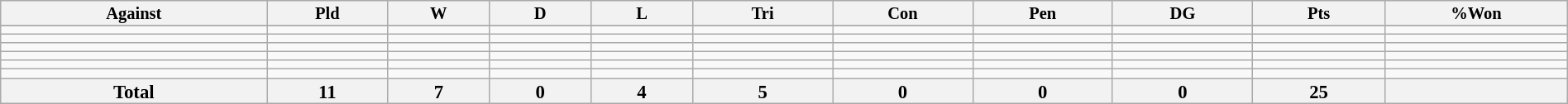<table class="wikitable sortable"  style="text-align:center; line-height:90%; font-size:95%; width:100%;">
<tr>
<th style="width:17%; font-size:90%;">Against</th>
<th abbr="Played" style="width:25px; font-size:90%;">Pld</th>
<th abbr="Won" style="width:20px; font-size:90%;">W</th>
<th abbr="Drawn" style="width:20px; font-size:90%;">D</th>
<th abbr="Lost" style="width:20px; font-size:90%;">L</th>
<th abbr="Tries" style="width:30px; font-size:90%;">Tri</th>
<th abbr="Conversions" style="width:30px; font-size:90%;">Con</th>
<th abbr="Penalties" style="width:30px; font-size:90%;">Pen</th>
<th abbr="Penalties" style="width:30px; font-size:90%;">DG</th>
<th abbr="Points" style="width:28px; font-size:90%;">Pts</th>
<th abbr="Won" style="width:28px; font-size:90%;">%Won</th>
</tr>
<tr bgcolor="#d0ffd0" align="center">
</tr>
<tr>
<td align="left"></td>
<td></td>
<td></td>
<td></td>
<td></td>
<td></td>
<td></td>
<td></td>
<td></td>
<td></td>
<td></td>
</tr>
<tr>
<td align="left"></td>
<td></td>
<td></td>
<td></td>
<td></td>
<td></td>
<td></td>
<td></td>
<td></td>
<td></td>
<td></td>
</tr>
<tr>
<td align="left"></td>
<td></td>
<td></td>
<td></td>
<td></td>
<td></td>
<td></td>
<td></td>
<td></td>
<td></td>
<td></td>
</tr>
<tr>
<td align="left"></td>
<td></td>
<td></td>
<td></td>
<td></td>
<td></td>
<td></td>
<td></td>
<td></td>
<td></td>
<td></td>
</tr>
<tr>
<td align="left"></td>
<td></td>
<td></td>
<td></td>
<td></td>
<td></td>
<td></td>
<td></td>
<td></td>
<td></td>
<td></td>
</tr>
<tr>
<td align="left"></td>
<td></td>
<td></td>
<td></td>
<td></td>
<td></td>
<td></td>
<td></td>
<td></td>
<td></td>
<td></td>
</tr>
<tr>
<th>Total</th>
<th>11</th>
<th>7</th>
<th>0</th>
<th>4</th>
<th>5</th>
<th>0</th>
<th>0</th>
<th>0</th>
<th>25</th>
<th></th>
</tr>
</table>
